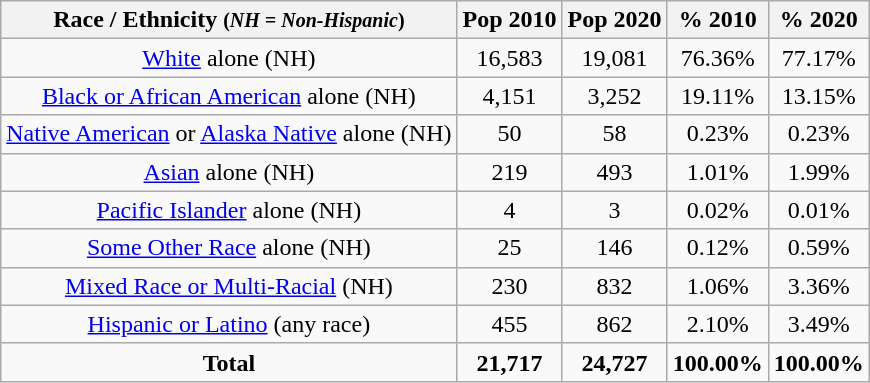<table class="wikitable" style="text-align:center;">
<tr>
<th>Race / Ethnicity <small>(<em>NH = Non-Hispanic</em>)</small></th>
<th>Pop 2010</th>
<th>Pop 2020</th>
<th>% 2010</th>
<th>% 2020</th>
</tr>
<tr>
<td><a href='#'>White</a> alone (NH)</td>
<td>16,583</td>
<td>19,081</td>
<td>76.36%</td>
<td>77.17%</td>
</tr>
<tr>
<td><a href='#'>Black or African American</a> alone (NH)</td>
<td>4,151</td>
<td>3,252</td>
<td>19.11%</td>
<td>13.15%</td>
</tr>
<tr>
<td><a href='#'>Native American</a> or <a href='#'>Alaska Native</a> alone (NH)</td>
<td>50</td>
<td>58</td>
<td>0.23%</td>
<td>0.23%</td>
</tr>
<tr>
<td><a href='#'>Asian</a> alone (NH)</td>
<td>219</td>
<td>493</td>
<td>1.01%</td>
<td>1.99%</td>
</tr>
<tr>
<td><a href='#'>Pacific Islander</a> alone (NH)</td>
<td>4</td>
<td>3</td>
<td>0.02%</td>
<td>0.01%</td>
</tr>
<tr>
<td><a href='#'>Some Other Race</a> alone (NH)</td>
<td>25</td>
<td>146</td>
<td>0.12%</td>
<td>0.59%</td>
</tr>
<tr>
<td><a href='#'>Mixed Race or Multi-Racial</a> (NH)</td>
<td>230</td>
<td>832</td>
<td>1.06%</td>
<td>3.36%</td>
</tr>
<tr>
<td><a href='#'>Hispanic or Latino</a> (any race)</td>
<td>455</td>
<td>862</td>
<td>2.10%</td>
<td>3.49%</td>
</tr>
<tr>
<td><strong>Total</strong></td>
<td><strong>21,717</strong></td>
<td><strong>24,727</strong></td>
<td><strong>100.00%</strong></td>
<td><strong>100.00%</strong></td>
</tr>
</table>
